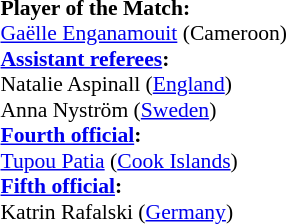<table width=50% style="font-size: 90%">
<tr>
<td><br><strong>Player of the Match:</strong>
<br><a href='#'>Gaëlle Enganamouit</a> (Cameroon)<br><strong><a href='#'>Assistant referees</a>:</strong>
<br>Natalie Aspinall (<a href='#'>England</a>)
<br>Anna Nyström (<a href='#'>Sweden</a>)
<br><strong><a href='#'>Fourth official</a>:</strong>
<br><a href='#'>Tupou Patia</a> (<a href='#'>Cook Islands</a>)
<br><strong><a href='#'>Fifth official</a>:</strong>
<br>Katrin Rafalski (<a href='#'>Germany</a>)</td>
</tr>
</table>
